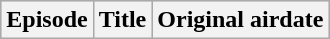<table class="wikitable plainrowheaders">
<tr bgcolor="#CCCCCC">
<th>Episode</th>
<th>Title</th>
<th>Original airdate<br>



















</th>
</tr>
</table>
